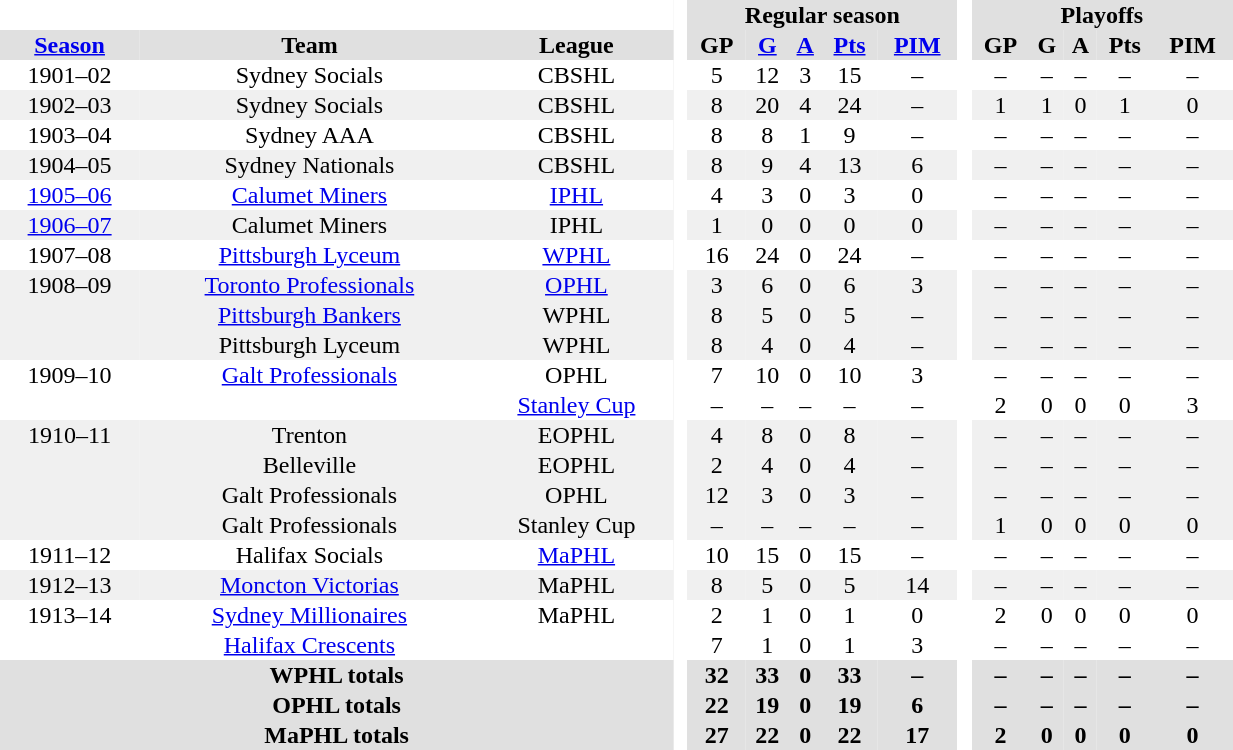<table BORDER="0" CELLPADDING="1" CELLSPACING="0" width="65%" style="text-align:center">
<tr bgcolor="#e0e0e0">
<th colspan="3" bgcolor="#ffffff"> </th>
<th rowspan="99" bgcolor="#ffffff"> </th>
<th colspan="5">Regular season</th>
<th rowspan="99" bgcolor="#ffffff"> </th>
<th colspan="5">Playoffs</th>
</tr>
<tr bgcolor="#e0e0e0">
<th><a href='#'>Season</a></th>
<th>Team</th>
<th>League</th>
<th>GP</th>
<th><a href='#'>G</a></th>
<th><a href='#'>A</a></th>
<th><a href='#'>Pts</a></th>
<th><a href='#'>PIM</a></th>
<th>GP</th>
<th>G</th>
<th>A</th>
<th>Pts</th>
<th>PIM</th>
</tr>
<tr ALIGN="center">
<td>1901–02</td>
<td>Sydney Socials</td>
<td>CBSHL</td>
<td>5</td>
<td>12</td>
<td>3</td>
<td>15</td>
<td>–</td>
<td>–</td>
<td>–</td>
<td>–</td>
<td>–</td>
<td>–</td>
</tr>
<tr ALIGN="center" bgcolor="#f0f0f0">
<td>1902–03</td>
<td>Sydney Socials</td>
<td>CBSHL</td>
<td>8</td>
<td>20</td>
<td>4</td>
<td>24</td>
<td>–</td>
<td>1</td>
<td>1</td>
<td>0</td>
<td>1</td>
<td>0</td>
</tr>
<tr ALIGN="center">
<td>1903–04</td>
<td>Sydney AAA</td>
<td>CBSHL</td>
<td>8</td>
<td>8</td>
<td>1</td>
<td>9</td>
<td>–</td>
<td>–</td>
<td>–</td>
<td>–</td>
<td>–</td>
<td>–</td>
</tr>
<tr ALIGN="center" bgcolor="#f0f0f0">
<td>1904–05</td>
<td>Sydney Nationals</td>
<td>CBSHL</td>
<td>8</td>
<td>9</td>
<td>4</td>
<td>13</td>
<td>6</td>
<td>–</td>
<td>–</td>
<td>–</td>
<td>–</td>
<td>–</td>
</tr>
<tr ALIGN="center">
<td><a href='#'>1905–06</a></td>
<td><a href='#'>Calumet Miners</a></td>
<td><a href='#'>IPHL</a></td>
<td>4</td>
<td>3</td>
<td>0</td>
<td>3</td>
<td>0</td>
<td>–</td>
<td>–</td>
<td>–</td>
<td>–</td>
<td>–</td>
</tr>
<tr ALIGN="center" bgcolor="#f0f0f0">
<td><a href='#'>1906–07</a></td>
<td>Calumet Miners</td>
<td>IPHL</td>
<td>1</td>
<td>0</td>
<td>0</td>
<td>0</td>
<td>0</td>
<td>–</td>
<td>–</td>
<td>–</td>
<td>–</td>
<td>–</td>
</tr>
<tr ALIGN="center">
<td>1907–08</td>
<td><a href='#'>Pittsburgh Lyceum</a></td>
<td><a href='#'>WPHL</a></td>
<td>16</td>
<td>24</td>
<td>0</td>
<td>24</td>
<td>–</td>
<td>–</td>
<td>–</td>
<td>–</td>
<td>–</td>
<td>–</td>
</tr>
<tr ALIGN="center" bgcolor="#f0f0f0">
<td>1908–09</td>
<td><a href='#'>Toronto Professionals</a></td>
<td><a href='#'>OPHL</a></td>
<td>3</td>
<td>6</td>
<td>0</td>
<td>6</td>
<td>3</td>
<td>–</td>
<td>–</td>
<td>–</td>
<td>–</td>
<td>–</td>
</tr>
<tr ALIGN="center" bgcolor="#f0f0f0">
<td></td>
<td><a href='#'>Pittsburgh Bankers</a></td>
<td>WPHL</td>
<td>8</td>
<td>5</td>
<td>0</td>
<td>5</td>
<td>–</td>
<td>–</td>
<td>–</td>
<td>–</td>
<td>–</td>
<td>–</td>
</tr>
<tr ALIGN="center" bgcolor="#f0f0f0">
<td></td>
<td>Pittsburgh Lyceum</td>
<td>WPHL</td>
<td>8</td>
<td>4</td>
<td>0</td>
<td>4</td>
<td>–</td>
<td>–</td>
<td>–</td>
<td>–</td>
<td>–</td>
<td>–</td>
</tr>
<tr ALIGN="center">
<td>1909–10</td>
<td><a href='#'>Galt Professionals</a></td>
<td>OPHL</td>
<td>7</td>
<td>10</td>
<td>0</td>
<td>10</td>
<td>3</td>
<td>–</td>
<td>–</td>
<td>–</td>
<td>–</td>
<td>–</td>
</tr>
<tr ALIGN="center">
<td></td>
<td></td>
<td><a href='#'>Stanley Cup</a></td>
<td>–</td>
<td>–</td>
<td>–</td>
<td>–</td>
<td>–</td>
<td>2</td>
<td>0</td>
<td>0</td>
<td>0</td>
<td>3</td>
</tr>
<tr ALIGN="center" bgcolor="#f0f0f0">
<td>1910–11</td>
<td>Trenton</td>
<td>EOPHL</td>
<td>4</td>
<td>8</td>
<td>0</td>
<td>8</td>
<td>–</td>
<td>–</td>
<td>–</td>
<td>–</td>
<td>–</td>
<td>–</td>
</tr>
<tr ALIGN="center" bgcolor="#f0f0f0">
<td></td>
<td>Belleville</td>
<td>EOPHL</td>
<td>2</td>
<td>4</td>
<td>0</td>
<td>4</td>
<td>–</td>
<td>–</td>
<td>–</td>
<td>–</td>
<td>–</td>
<td>–</td>
</tr>
<tr ALIGN="center" bgcolor="#f0f0f0">
<td></td>
<td>Galt Professionals</td>
<td>OPHL</td>
<td>12</td>
<td>3</td>
<td>0</td>
<td>3</td>
<td>–</td>
<td>–</td>
<td>–</td>
<td>–</td>
<td>–</td>
<td>–</td>
</tr>
<tr ALIGN="center" bgcolor="#f0f0f0">
<td></td>
<td>Galt Professionals</td>
<td>Stanley Cup</td>
<td>–</td>
<td>–</td>
<td>–</td>
<td>–</td>
<td>–</td>
<td>1</td>
<td>0</td>
<td>0</td>
<td>0</td>
<td>0</td>
</tr>
<tr ALIGN="center">
<td>1911–12</td>
<td>Halifax Socials</td>
<td><a href='#'>MaPHL</a></td>
<td>10</td>
<td>15</td>
<td>0</td>
<td>15</td>
<td>–</td>
<td>–</td>
<td>–</td>
<td>–</td>
<td>–</td>
<td>–</td>
</tr>
<tr ALIGN="center" bgcolor="#f0f0f0">
<td>1912–13</td>
<td><a href='#'>Moncton Victorias</a></td>
<td>MaPHL</td>
<td>8</td>
<td>5</td>
<td>0</td>
<td>5</td>
<td>14</td>
<td>–</td>
<td>–</td>
<td>–</td>
<td>–</td>
<td>–</td>
</tr>
<tr ALIGN="center">
<td>1913–14</td>
<td><a href='#'>Sydney Millionaires</a></td>
<td>MaPHL</td>
<td>2</td>
<td>1</td>
<td>0</td>
<td>1</td>
<td>0</td>
<td>2</td>
<td>0</td>
<td>0</td>
<td>0</td>
<td>0</td>
</tr>
<tr ALIGN="center">
<td></td>
<td><a href='#'>Halifax Crescents</a></td>
<td></td>
<td>7</td>
<td>1</td>
<td>0</td>
<td>1</td>
<td>3</td>
<td>–</td>
<td>–</td>
<td>–</td>
<td>–</td>
<td>–</td>
</tr>
<tr ALIGN="center" bgcolor="#e0e0e0">
<th colspan="3" align="center">WPHL totals</th>
<th>32</th>
<th>33</th>
<th>0</th>
<th>33</th>
<th>–</th>
<th>–</th>
<th>–</th>
<th>–</th>
<th>–</th>
<th>–</th>
</tr>
<tr ALIGN="center" bgcolor="#e0e0e0">
<th colspan="3" align="center">OPHL totals</th>
<th>22</th>
<th>19</th>
<th>0</th>
<th>19</th>
<th>6</th>
<th>–</th>
<th>–</th>
<th>–</th>
<th>–</th>
<th>–</th>
</tr>
<tr ALIGN="center" bgcolor="#e0e0e0">
<th colspan="3" align="center">MaPHL totals</th>
<th>27</th>
<th>22</th>
<th>0</th>
<th>22</th>
<th>17</th>
<th>2</th>
<th>0</th>
<th>0</th>
<th>0</th>
<th>0</th>
</tr>
</table>
